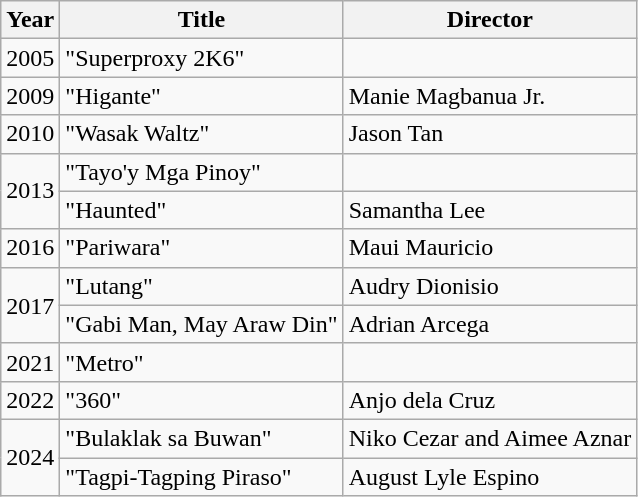<table class="wikitable plainrowheaders">
<tr>
<th>Year</th>
<th>Title</th>
<th>Director</th>
</tr>
<tr>
<td>2005</td>
<td>"Superproxy 2K6" </td>
<td></td>
</tr>
<tr>
<td>2009</td>
<td>"Higante" </td>
<td>Manie Magbanua Jr.</td>
</tr>
<tr>
<td>2010</td>
<td>"Wasak Waltz" </td>
<td>Jason Tan</td>
</tr>
<tr>
<td rowspan="2">2013</td>
<td>"Tayo'y Mga Pinoy" </td>
<td></td>
</tr>
<tr>
<td>"Haunted"</td>
<td>Samantha Lee</td>
</tr>
<tr>
<td>2016</td>
<td>"Pariwara" </td>
<td>Maui Mauricio</td>
</tr>
<tr>
<td rowspan="2">2017</td>
<td>"Lutang" </td>
<td>Audry Dionisio</td>
</tr>
<tr>
<td>"Gabi Man, May Araw Din"</td>
<td>Adrian Arcega</td>
</tr>
<tr>
<td>2021</td>
<td>"Metro"</td>
<td></td>
</tr>
<tr>
<td>2022</td>
<td>"360" </td>
<td>Anjo dela Cruz</td>
</tr>
<tr>
<td rowspan="2">2024</td>
<td>"Bulaklak sa Buwan"</td>
<td>Niko Cezar and Aimee Aznar</td>
</tr>
<tr>
<td>"Tagpi-Tagping Piraso"</td>
<td>August Lyle Espino</td>
</tr>
</table>
